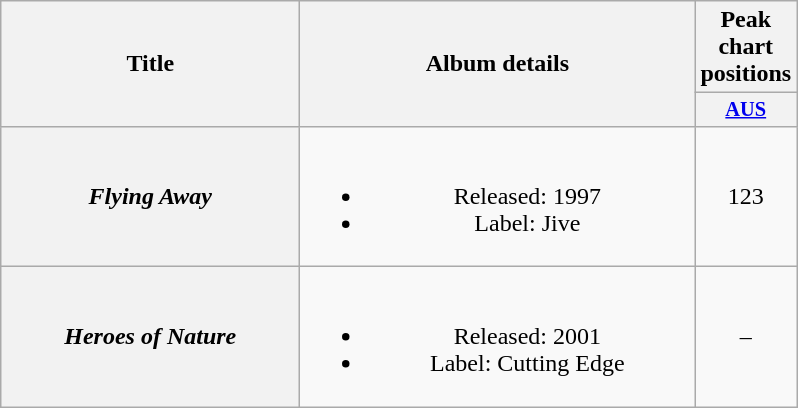<table class="wikitable plainrowheaders" style="text-align:center;" border="1">
<tr>
<th scope="col" rowspan="2" style="width:12em;">Title</th>
<th scope="col" rowspan="2" style="width:16em;">Album details</th>
<th scope="col" colspan="1">Peak chart<br>positions</th>
</tr>
<tr>
<th scope="col" style="width:3em; font-size:85%"><a href='#'>AUS</a><br></th>
</tr>
<tr>
<th scope="row"><em>Flying Away</em></th>
<td><br><ul><li>Released: 1997</li><li>Label: Jive</li></ul></td>
<td>123</td>
</tr>
<tr>
<th scope="row"><em>Heroes of Nature</em></th>
<td><br><ul><li>Released: 2001</li><li>Label: Cutting Edge</li></ul></td>
<td>–</td>
</tr>
</table>
